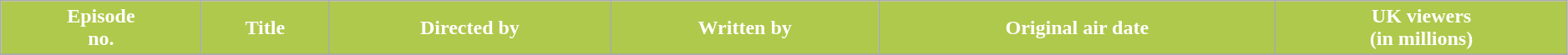<table class="wikitable plainrowheaders" style="background: #ffffff; width:99%;">
<tr style="color:white">
<th style="background: #afc94c;">Episode<br>no.</th>
<th style="background: #afc94c;">Title</th>
<th style="background: #afc94c;">Directed by</th>
<th style="background: #afc94c;">Written by</th>
<th style="background: #afc94c;">Original air date</th>
<th style="background: #afc94c;">UK viewers<br>(in millions)</th>
</tr>
<tr>
</tr>
</table>
